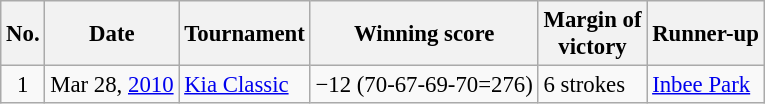<table class="wikitable" style="font-size:95%;">
<tr>
<th>No.</th>
<th>Date</th>
<th>Tournament</th>
<th>Winning score</th>
<th>Margin of<br>victory</th>
<th>Runner-up</th>
</tr>
<tr>
<td align=center>1</td>
<td align=right>Mar 28, <a href='#'>2010</a></td>
<td><a href='#'>Kia Classic</a></td>
<td>−12 (70-67-69-70=276)</td>
<td>6 strokes</td>
<td> <a href='#'>Inbee Park</a></td>
</tr>
</table>
